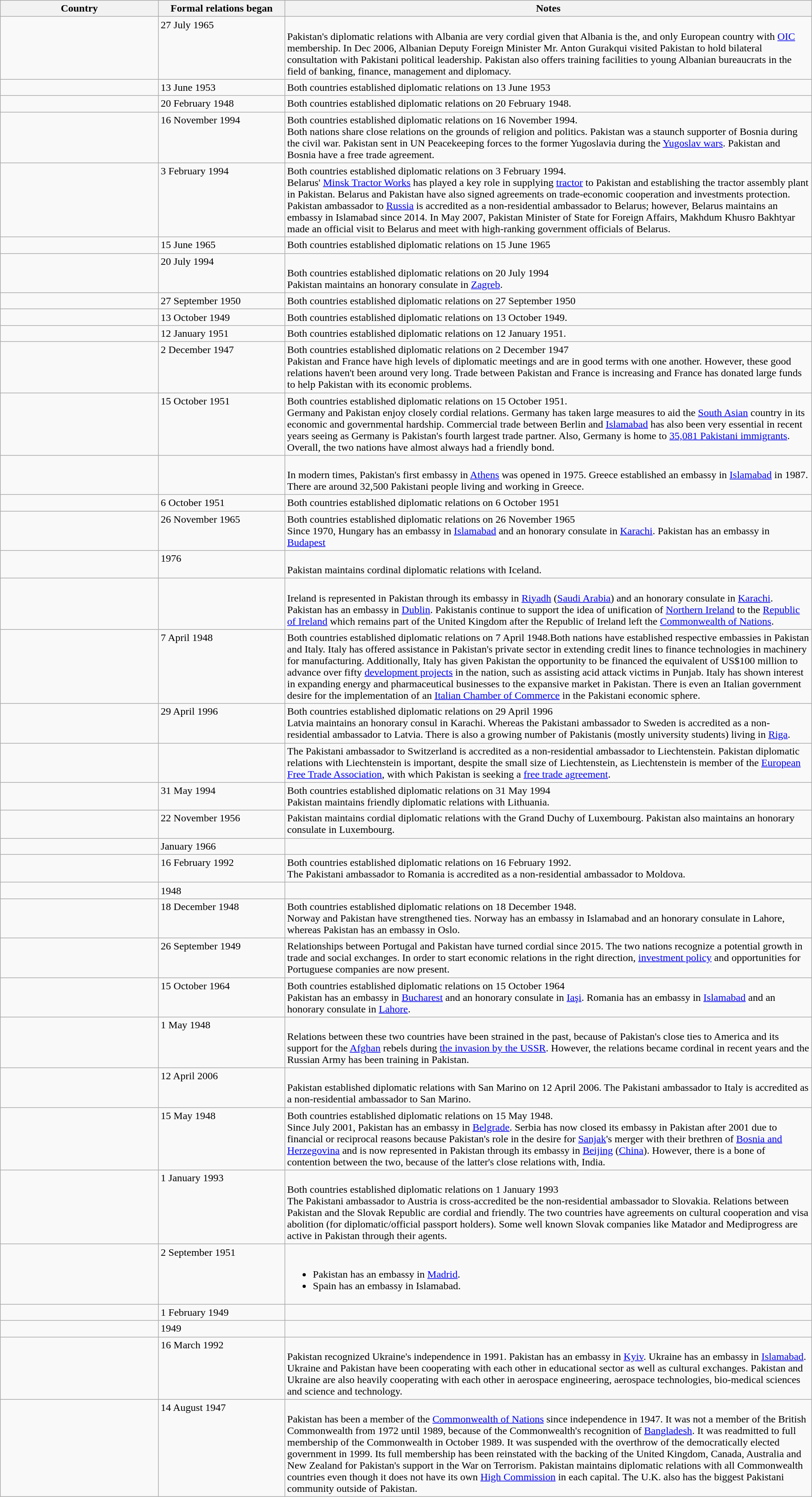<table class="wikitable sortable" style="width:100%; margin:auto;">
<tr>
<th style="width:15%;">Country</th>
<th style="width:12%;">Formal relations began</th>
<th style="width:50%;">Notes</th>
</tr>
<tr valign="top">
<td></td>
<td>27 July 1965</td>
<td><br>Pakistan's diplomatic relations with Albania are very cordial given that Albania is the, and only European country with <a href='#'>OIC</a> membership. In Dec 2006, Albanian Deputy Foreign Minister Mr. Anton Gurakqui visited Pakistan to hold bilateral consultation with Pakistani political leadership. Pakistan also offers training facilities to young Albanian bureaucrats in the field of banking, finance, management and diplomacy.</td>
</tr>
<tr valign="top">
<td></td>
<td>13 June 1953</td>
<td>Both countries established diplomatic relations on 13 June 1953</td>
</tr>
<tr valign="top">
<td></td>
<td>20 February 1948</td>
<td>Both countries established diplomatic relations on 20 February 1948.</td>
</tr>
<tr valign="top">
<td></td>
<td>16 November 1994</td>
<td>Both countries established diplomatic relations on 16 November 1994.<br>Both nations share close relations on the grounds of religion and politics. Pakistan was a staunch supporter of Bosnia during the civil war. Pakistan sent in UN Peacekeeping forces to the former Yugoslavia during the <a href='#'>Yugoslav wars</a>. Pakistan and Bosnia have a free trade agreement.</td>
</tr>
<tr valign="top">
<td></td>
<td>3 February 1994</td>
<td>Both countries established diplomatic relations on 3 February 1994.<br>Belarus' <a href='#'>Minsk Tractor Works</a> has played a key role in supplying <a href='#'>tractor</a> to Pakistan and establishing the tractor assembly plant in Pakistan. Belarus and Pakistan have also signed agreements on trade-economic cooperation and investments protection. Pakistan ambassador to <a href='#'>Russia</a> is accredited as a non-residential ambassador to Belarus; however, Belarus maintains an embassy in Islamabad since 2014. In May 2007, Pakistan Minister of State for Foreign Affairs, Makhdum Khusro Bakhtyar made an official visit to Belarus and meet with high-ranking government officials of Belarus.</td>
</tr>
<tr valign="top">
<td></td>
<td>15 June 1965</td>
<td>Both countries established diplomatic relations on 15 June 1965</td>
</tr>
<tr valign="top">
<td></td>
<td>20 July 1994</td>
<td><br>Both countries established diplomatic relations on 20 July 1994<br>Pakistan maintains an honorary consulate in <a href='#'>Zagreb</a>.</td>
</tr>
<tr valign="top">
<td></td>
<td>27 September 1950</td>
<td>Both countries established diplomatic relations on 27 September 1950</td>
</tr>
<tr valign="top">
<td></td>
<td>13 October 1949</td>
<td>Both countries established diplomatic relations on 13 October 1949.</td>
</tr>
<tr valign="top">
<td></td>
<td>12 January 1951</td>
<td>Both countries established diplomatic relations on 12 January 1951.</td>
</tr>
<tr valign="top">
<td></td>
<td>2 December 1947</td>
<td>Both countries established diplomatic relations on 2 December 1947<br>Pakistan and France have high levels of diplomatic meetings and are in good terms with one another. However, these good relations haven't been around very long. Trade between Pakistan and France is increasing and France has donated large funds to help Pakistan with its economic problems.</td>
</tr>
<tr valign="top">
<td></td>
<td>15 October 1951</td>
<td>Both countries established diplomatic relations on 15 October 1951.<br>Germany and Pakistan enjoy closely cordial relations. Germany has taken large measures to aid the <a href='#'>South Asian</a> country in its economic and governmental hardship. Commercial trade between Berlin and <a href='#'>Islamabad</a> has also been very essential in recent years seeing as Germany is Pakistan's fourth largest trade partner. Also, Germany is home to <a href='#'>35,081 Pakistani immigrants</a>. Overall, the two nations have almost always had a friendly bond.</td>
</tr>
<tr valign="top">
<td></td>
<td></td>
<td><br>In modern times, Pakistan's first embassy in <a href='#'>Athens</a> was opened in 1975. Greece established an embassy in <a href='#'>Islamabad</a> in 1987. There are around 32,500 Pakistani people living and working in Greece.</td>
</tr>
<tr valign="top">
<td></td>
<td>6 October 1951</td>
<td>Both countries established diplomatic relations on 6 October 1951</td>
</tr>
<tr valign="top">
<td></td>
<td>26 November 1965</td>
<td>Both countries established diplomatic relations on 26 November 1965<br>Since 1970, Hungary has an embassy in <a href='#'>Islamabad</a> and an honorary consulate in <a href='#'>Karachi</a>. Pakistan has an embassy in <a href='#'>Budapest</a></td>
</tr>
<tr valign="top">
<td></td>
<td>1976</td>
<td><br>Pakistan maintains cordinal diplomatic relations with Iceland.</td>
</tr>
<tr valign="top">
<td></td>
<td></td>
<td><br>Ireland is represented in Pakistan through its embassy in <a href='#'>Riyadh</a> (<a href='#'>Saudi Arabia</a>) and an honorary consulate in <a href='#'>Karachi</a>. Pakistan has an embassy in <a href='#'>Dublin</a>. Pakistanis continue to support the idea of unification of <a href='#'>Northern Ireland</a> to the <a href='#'>Republic of Ireland</a> which remains part of the United Kingdom after the Republic of Ireland left the <a href='#'>Commonwealth of Nations</a>.</td>
</tr>
<tr valign="top">
<td></td>
<td>7 April 1948</td>
<td>Both countries established diplomatic relations on 7 April 1948.Both nations have established respective embassies in Pakistan and Italy. Italy has offered assistance in Pakistan's private sector in extending credit lines to finance technologies in machinery for manufacturing. Additionally, Italy has given Pakistan the opportunity to be financed the equivalent of US$100 million to advance over fifty <a href='#'>development projects</a> in the nation, such as assisting acid attack victims in Punjab. Italy has shown interest in expanding energy and pharmaceutical businesses to the expansive market in Pakistan. There is even an Italian government desire for the implementation of an <a href='#'>Italian Chamber of Commerce</a> in the Pakistani economic sphere.</td>
</tr>
<tr valign="top">
<td></td>
<td>29 April 1996</td>
<td>Both countries established diplomatic relations on 29 April 1996<br>Latvia maintains an honorary consul in Karachi. Whereas the Pakistani ambassador to Sweden is accredited as a non-residential ambassador to Latvia. There is also a growing number of Pakistanis (mostly university students) living in <a href='#'>Riga</a>.</td>
</tr>
<tr valign="top">
<td></td>
<td></td>
<td>The Pakistani ambassador to Switzerland is accredited as a non-residential ambassador to Liechtenstein. Pakistan diplomatic relations with Liechtenstein is important, despite the small size of Liechtenstein, as Liechtenstein is member of the <a href='#'>European Free Trade Association</a>, with which Pakistan is seeking a <a href='#'>free trade agreement</a>.</td>
</tr>
<tr valign="top">
<td></td>
<td>31 May 1994</td>
<td>Both countries established diplomatic relations on 31 May 1994<br>Pakistan maintains friendly diplomatic relations with Lithuania.</td>
</tr>
<tr valign="top">
<td></td>
<td>22 November 1956</td>
<td>Pakistan maintains cordial diplomatic relations with the Grand Duchy of Luxembourg. Pakistan also maintains an honorary consulate in Luxembourg.</td>
</tr>
<tr valign="top">
<td></td>
<td>January 1966</td>
<td></td>
</tr>
<tr valign="top">
<td></td>
<td>16 February 1992</td>
<td>Both countries established diplomatic relations on 16 February 1992.<br>The Pakistani ambassador to Romania is accredited as a non-residential ambassador to Moldova.</td>
</tr>
<tr valign="top">
<td></td>
<td>1948</td>
<td></td>
</tr>
<tr valign="top">
<td></td>
<td>18 December 1948</td>
<td>Both countries established diplomatic relations on 18 December 1948.<br>Norway and Pakistan have strengthened ties. Norway has an embassy in Islamabad and an honorary consulate in Lahore, whereas Pakistan has an embassy in Oslo.</td>
</tr>
<tr valign="top">
<td></td>
<td>26 September 1949</td>
<td>Relationships between Portugal and Pakistan have turned cordial since 2015. The two nations recognize a potential growth in trade and social exchanges. In order to start economic relations in the right direction, <a href='#'>investment policy</a> and opportunities for Portuguese companies are now present.</td>
</tr>
<tr valign="top">
<td></td>
<td>15 October 1964</td>
<td>Both countries established diplomatic relations on 15 October 1964<br>Pakistan has an embassy in <a href='#'>Bucharest</a> and an honorary consulate in <a href='#'>Iaşi</a>. Romania has an embassy in <a href='#'>Islamabad</a> and an honorary consulate in <a href='#'>Lahore</a>.</td>
</tr>
<tr valign="top">
<td></td>
<td>1 May 1948</td>
<td><br>Relations between these two countries have been strained in the past, because of Pakistan's close ties to America and its support for the <a href='#'>Afghan</a> rebels during <a href='#'>the invasion by the USSR</a>. However, the relations became cordinal in recent years and the Russian Army has been training in Pakistan.</td>
</tr>
<tr valign="top">
<td></td>
<td>12 April 2006</td>
<td><br>Pakistan established diplomatic relations with San Marino on 12 April 2006. The Pakistani ambassador to Italy is accredited as a non-residential ambassador to San Marino.</td>
</tr>
<tr valign="top">
<td></td>
<td>15 May 1948</td>
<td>Both countries established diplomatic relations on 15 May 1948.<br>Since July 2001, Pakistan has an embassy in <a href='#'>Belgrade</a>. Serbia has now closed its embassy in Pakistan after 2001 due to financial or reciprocal reasons because Pakistan's role in the desire for <a href='#'>Sanjak</a>'s merger with their brethren of <a href='#'>Bosnia and Herzegovina</a> and is now represented in Pakistan through its embassy in <a href='#'>Beijing</a> (<a href='#'>China</a>). However, there is a bone of contention between the two, because of the latter's close relations with, India.</td>
</tr>
<tr valign="top">
<td></td>
<td>1 January 1993</td>
<td><br>Both countries established diplomatic relations on 1 January 1993<br>The Pakistani ambassador to Austria is cross-accredited be the non-residential ambassador to Slovakia. Relations between Pakistan and the Slovak Republic are cordial and friendly. The two countries have agreements on cultural cooperation and visa abolition (for diplomatic/official passport holders). Some well known Slovak companies like Matador and Mediprogress are active in Pakistan through their agents.</td>
</tr>
<tr valign="top">
<td></td>
<td>2 September 1951</td>
<td><br><ul><li>Pakistan has an embassy in <a href='#'>Madrid</a>.</li><li>Spain has an embassy in Islamabad.</li></ul></td>
</tr>
<tr valign="top">
<td></td>
<td>1 February 1949</td>
<td></td>
</tr>
<tr valign="top">
<td></td>
<td>1949</td>
<td></td>
</tr>
<tr valign="top">
<td></td>
<td>16 March 1992</td>
<td><br>Pakistan recognized Ukraine's independence in 1991. Pakistan has an embassy in <a href='#'>Kyiv</a>. Ukraine has an embassy in <a href='#'>Islamabad</a>. Ukraine and Pakistan have been cooperating with each other in educational sector as well as cultural exchanges. Pakistan and Ukraine are also heavily cooperating with each other in aerospace engineering, aerospace technologies, bio-medical sciences and science and technology.</td>
</tr>
<tr valign="top">
<td></td>
<td>14 August 1947</td>
<td><br>Pakistan has been a member of the <a href='#'>Commonwealth of Nations</a> since independence in 1947. It was not a member of the British Commonwealth from 1972 until 1989, because of the Commonwealth's recognition of <a href='#'>Bangladesh</a>. It was readmitted to full membership of the Commonwealth in October 1989. It was suspended with the overthrow of the democratically elected government in 1999. Its full membership has been reinstated with the backing of the United Kingdom, Canada, Australia and New Zealand for Pakistan's support in the War on Terrorism. Pakistan maintains diplomatic relations with all Commonwealth countries even though it does not have its own <a href='#'>High Commission</a> in each capital. The U.K. also has the biggest Pakistani community outside of Pakistan.</td>
</tr>
</table>
